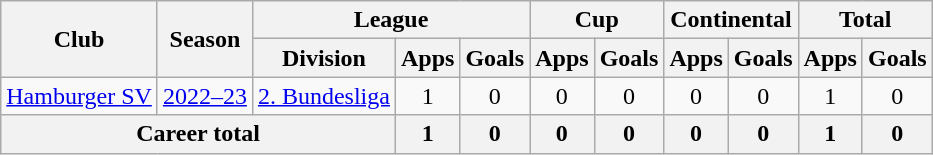<table class="wikitable" Style="text-align: center">
<tr>
<th rowspan="2">Club</th>
<th rowspan="2">Season</th>
<th colspan="3">League</th>
<th colspan="2">Cup</th>
<th colspan="2">Continental</th>
<th colspan="2">Total</th>
</tr>
<tr>
<th>Division</th>
<th>Apps</th>
<th>Goals</th>
<th>Apps</th>
<th>Goals</th>
<th>Apps</th>
<th>Goals</th>
<th>Apps</th>
<th>Goals</th>
</tr>
<tr>
<td><a href='#'>Hamburger SV</a></td>
<td><a href='#'>2022–23</a></td>
<td><a href='#'>2. Bundesliga</a></td>
<td>1</td>
<td>0</td>
<td>0</td>
<td>0</td>
<td>0</td>
<td>0</td>
<td>1</td>
<td>0</td>
</tr>
<tr>
<th colspan="3">Career total</th>
<th>1</th>
<th>0</th>
<th>0</th>
<th>0</th>
<th>0</th>
<th>0</th>
<th>1</th>
<th>0</th>
</tr>
</table>
